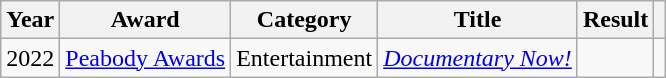<table class="wikitable plainrowheaders">
<tr>
<th scope="col">Year</th>
<th scope="col">Award</th>
<th scope="col">Category</th>
<th scope="col">Title</th>
<th scope="col">Result</th>
<th scope="col" class="unsortable"></th>
</tr>
<tr>
<td>2022</td>
<td><a href='#'>Peabody Awards</a></td>
<td>Entertainment</td>
<td><em><a href='#'>Documentary Now!</a></em></td>
<td></td>
<td></td>
</tr>
</table>
